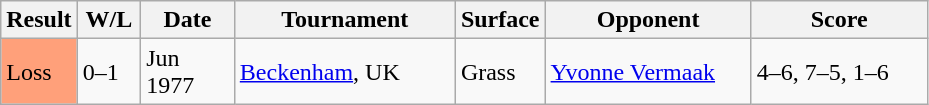<table class="sortable wikitable">
<tr>
<th style="width:40px">Result</th>
<th style="width:35px" class="unsortable">W/L</th>
<th style="width:55px">Date</th>
<th style="width:140px">Tournament</th>
<th style="width:50px">Surface</th>
<th style="width:130px">Opponent</th>
<th style="width:110px" class="unsortable">Score</th>
</tr>
<tr>
<td style="background:#ffa07a;">Loss</td>
<td>0–1</td>
<td>Jun 1977</td>
<td><a href='#'>Beckenham</a>, UK</td>
<td>Grass</td>
<td> <a href='#'>Yvonne Vermaak</a></td>
<td>4–6, 7–5, 1–6</td>
</tr>
</table>
